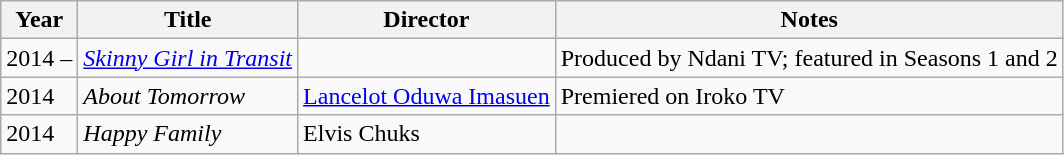<table class="wikitable">
<tr>
<th>Year</th>
<th>Title</th>
<th>Director</th>
<th>Notes</th>
</tr>
<tr>
<td>2014 –</td>
<td><em><a href='#'>Skinny Girl in Transit</a></em></td>
<td></td>
<td>Produced by Ndani TV; featured in Seasons 1 and 2</td>
</tr>
<tr>
<td>2014</td>
<td><em>About Tomorrow</em></td>
<td><a href='#'>Lancelot Oduwa Imasuen</a></td>
<td>Premiered on Iroko TV</td>
</tr>
<tr>
<td>2014</td>
<td><em>Happy Family</em></td>
<td>Elvis Chuks</td>
<td></td>
</tr>
</table>
